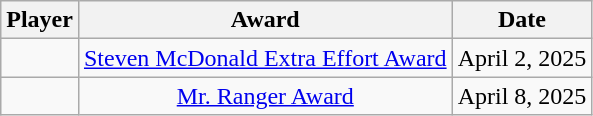<table class="wikitable sortable" style="text-align:center;">
<tr>
<th>Player</th>
<th>Award</th>
<th>Date</th>
</tr>
<tr>
<td></td>
<td><a href='#'>Steven McDonald Extra Effort Award</a></td>
<td>April 2, 2025</td>
</tr>
<tr>
<td></td>
<td><a href='#'>Mr. Ranger Award</a></td>
<td>April 8, 2025</td>
</tr>
</table>
